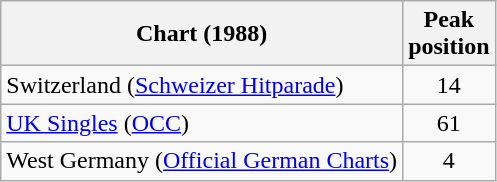<table class="wikitable sortable">
<tr>
<th>Chart (1988)</th>
<th>Peak<br>position</th>
</tr>
<tr>
<td align="left">Switzerland (<a href='#'>Schweizer Hitparade</a>)</td>
<td style="text-align:center;">14</td>
</tr>
<tr>
<td align="left"><a href='#'>UK Singles</a> (<a href='#'>OCC</a>)</td>
<td style="text-align:center;">61</td>
</tr>
<tr>
<td align="left">West Germany (<a href='#'>Official German Charts</a>)</td>
<td style="text-align:center;">4</td>
</tr>
</table>
